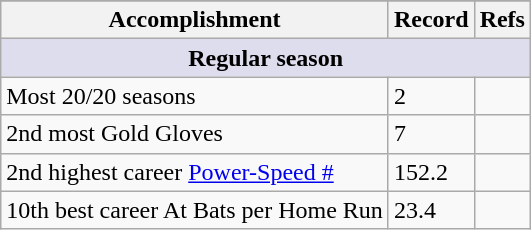<table class="wikitable">
<tr>
</tr>
<tr>
<th>Accomplishment</th>
<th>Record</th>
<th>Refs</th>
</tr>
<tr>
<th style="background:#dde;" colspan="3">Regular season</th>
</tr>
<tr>
<td>Most 20/20 seasons</td>
<td>2 </td>
<td></td>
</tr>
<tr>
<td>2nd most Gold Gloves</td>
<td>7 </td>
<td></td>
</tr>
<tr>
<td>2nd highest career <a href='#'>Power-Speed #</a></td>
<td>152.2</td>
<td></td>
</tr>
<tr>
<td>10th best career At Bats per Home Run </td>
<td>23.4</td>
<td></td>
</tr>
</table>
